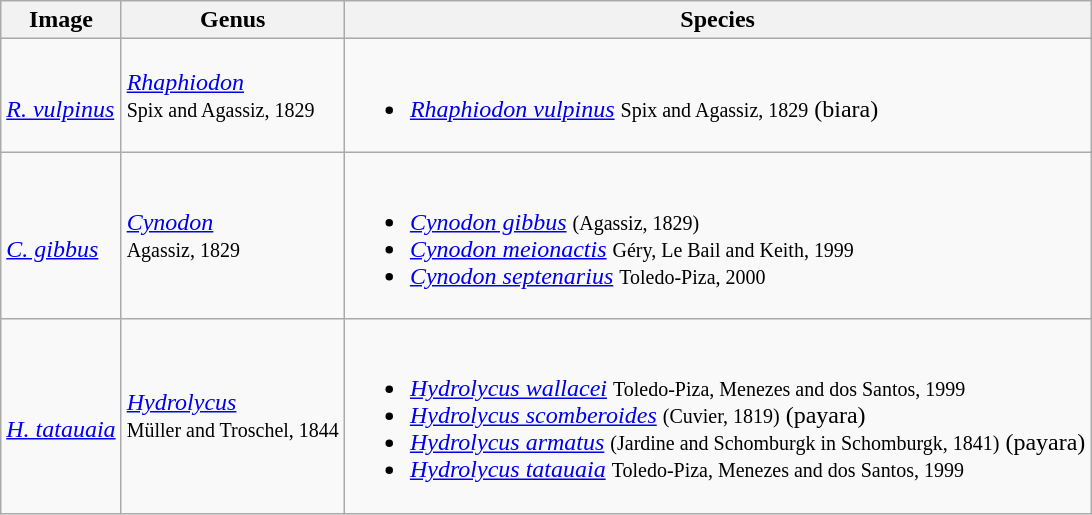<table class="wikitable">
<tr>
<th>Image</th>
<th>Genus</th>
<th>Species</th>
</tr>
<tr>
<td><br><em><a href='#'>R. vulpinus</a></em></td>
<td><em><a href='#'>Rhaphiodon</a></em><br><small>Spix and Agassiz, 1829</small></td>
<td><br><ul><li><em><a href='#'>Rhaphiodon vulpinus</a></em> <small>Spix and Agassiz, 1829</small> (biara)</li></ul></td>
</tr>
<tr>
<td><br><em><a href='#'>C. gibbus</a></em></td>
<td><em><a href='#'>Cynodon</a></em><br><small>Agassiz, 1829</small></td>
<td><br><ul><li><em><a href='#'>Cynodon gibbus</a></em> <small>(Agassiz, 1829)</small></li><li><em><a href='#'>Cynodon meionactis</a></em> <small>Géry, Le Bail and Keith, 1999</small></li><li><em><a href='#'>Cynodon septenarius</a></em> <small>Toledo-Piza, 2000</small></li></ul></td>
</tr>
<tr>
<td><br><em><a href='#'>H. tatauaia</a></em></td>
<td><em><a href='#'>Hydrolycus</a></em><br><small>Müller and Troschel, 1844</small></td>
<td><br><ul><li><em><a href='#'>Hydrolycus wallacei</a></em> <small>Toledo-Piza, Menezes and dos Santos, 1999</small></li><li><em><a href='#'>Hydrolycus scomberoides</a></em> <small>(Cuvier, 1819)</small> (payara)</li><li><em><a href='#'>Hydrolycus armatus</a></em> <small>(Jardine and Schomburgk in Schomburgk, 1841)</small> (payara)</li><li><em><a href='#'>Hydrolycus tatauaia</a></em> <small>Toledo-Piza, Menezes and dos Santos, 1999</small></li></ul></td>
</tr>
</table>
